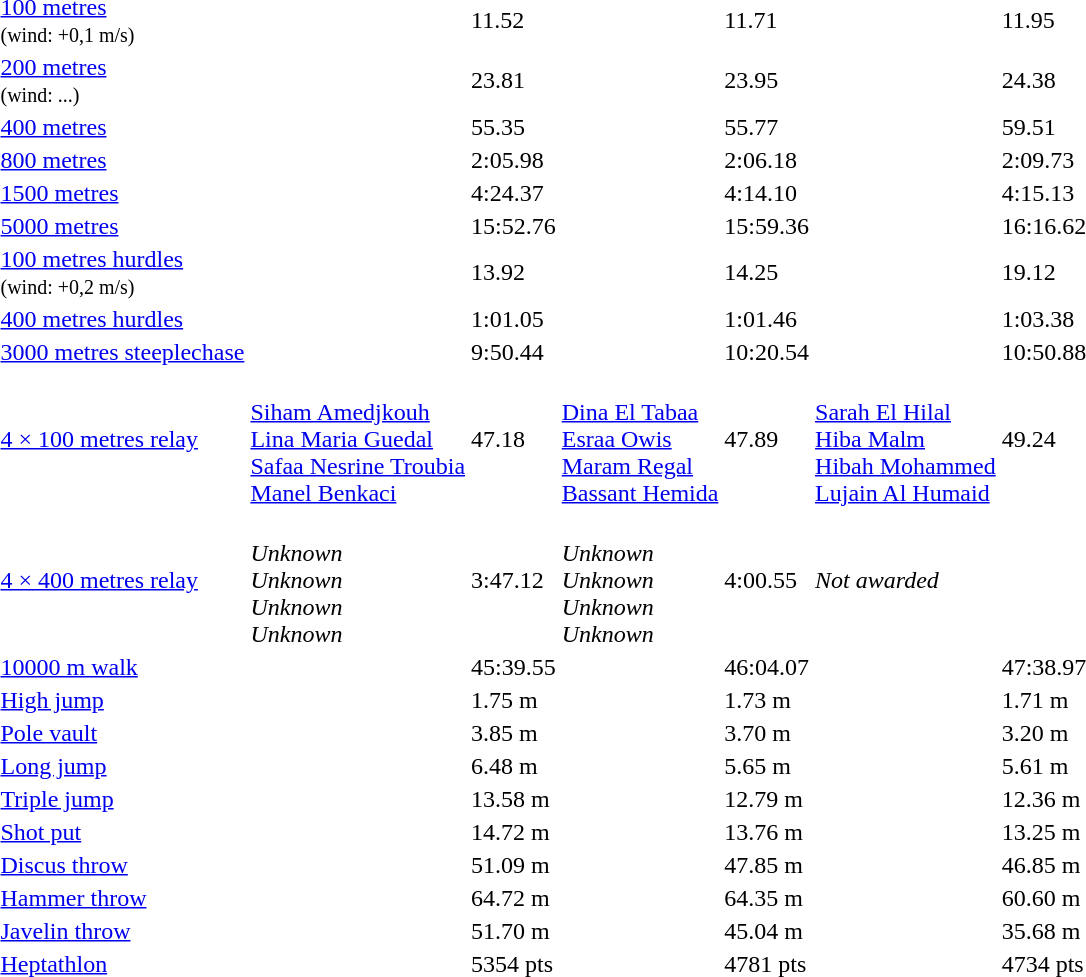<table>
<tr>
<td align=left><a href='#'>100 metres</a><br><small>(wind: +0,1 m/s)</small></td>
<td></td>
<td>11.52</td>
<td></td>
<td>11.71</td>
<td></td>
<td>11.95</td>
</tr>
<tr>
<td align=left><a href='#'>200 metres</a><br><small>(wind: ...)</small></td>
<td></td>
<td>23.81</td>
<td></td>
<td>23.95</td>
<td></td>
<td>24.38</td>
</tr>
<tr>
<td align=left><a href='#'>400 metres</a></td>
<td></td>
<td>55.35</td>
<td></td>
<td>55.77</td>
<td></td>
<td>59.51</td>
</tr>
<tr>
<td align=left><a href='#'>800 metres</a></td>
<td></td>
<td>2:05.98</td>
<td></td>
<td>2:06.18</td>
<td></td>
<td>2:09.73</td>
</tr>
<tr>
<td align=left><a href='#'>1500 metres</a></td>
<td></td>
<td>4:24.37</td>
<td></td>
<td>4:14.10</td>
<td></td>
<td>4:15.13</td>
</tr>
<tr>
<td align=left><a href='#'>5000 metres</a></td>
<td></td>
<td>15:52.76</td>
<td></td>
<td>15:59.36</td>
<td></td>
<td>16:16.62</td>
</tr>
<tr>
<td align=left><a href='#'>100 metres hurdles</a><br><small>(wind: +0,2 m/s)</small></td>
<td></td>
<td>13.92</td>
<td></td>
<td>14.25</td>
<td></td>
<td>19.12</td>
</tr>
<tr>
<td align=left><a href='#'>400 metres hurdles</a></td>
<td></td>
<td>1:01.05</td>
<td></td>
<td>1:01.46</td>
<td></td>
<td>1:03.38</td>
</tr>
<tr>
<td align=left><a href='#'>3000 metres steeplechase</a></td>
<td></td>
<td>9:50.44</td>
<td></td>
<td>10:20.54</td>
<td></td>
<td>10:50.88</td>
</tr>
<tr>
<td align=left><a href='#'>4 × 100 metres relay</a></td>
<td valign="top"><br><a href='#'>Siham Amedjkouh</a><br><a href='#'>Lina Maria Guedal</a><br><a href='#'>Safaa Nesrine Troubia</a><br><a href='#'>Manel Benkaci</a></td>
<td>47.18</td>
<td valign="top"><br><a href='#'>Dina El Tabaa</a><br><a href='#'>Esraa Owis</a><br><a href='#'>Maram Regal</a><br><a href='#'>Bassant Hemida</a></td>
<td>47.89</td>
<td valign="top"><br><a href='#'>Sarah El Hilal</a><br><a href='#'>Hiba Malm</a><br><a href='#'>Hibah Mohammed</a><br><a href='#'>Lujain Al Humaid</a></td>
<td>49.24</td>
</tr>
<tr>
<td align=left><a href='#'>4 × 400 metres relay</a></td>
<td valign="top"><br><em>Unknown</em><br><em>Unknown</em><br><em>Unknown</em><br><em>Unknown</em></td>
<td>3:47.12</td>
<td valign="top"><br><em>Unknown</em><br><em>Unknown</em><br><em>Unknown</em><br><em>Unknown</em></td>
<td>4:00.55</td>
<td colspan=2><em>Not awarded</em></td>
</tr>
<tr>
<td align=left><a href='#'>10000 m walk</a></td>
<td></td>
<td>45:39.55 </td>
<td></td>
<td>46:04.07</td>
<td></td>
<td>47:38.97</td>
</tr>
<tr>
<td align=left><a href='#'>High jump</a></td>
<td></td>
<td>1.75 m</td>
<td></td>
<td>1.73 m</td>
<td></td>
<td>1.71 m</td>
</tr>
<tr>
<td align=left><a href='#'>Pole vault</a></td>
<td></td>
<td>3.85 m</td>
<td></td>
<td>3.70 m</td>
<td></td>
<td>3.20 m</td>
</tr>
<tr>
<td align=left><a href='#'>Long jump</a></td>
<td></td>
<td>6.48 m</td>
<td></td>
<td>5.65 m</td>
<td></td>
<td>5.61 m</td>
</tr>
<tr>
<td align=left><a href='#'>Triple jump</a></td>
<td></td>
<td>13.58 m</td>
<td></td>
<td>12.79 m</td>
<td></td>
<td>12.36 m</td>
</tr>
<tr>
<td align=left><a href='#'>Shot put</a></td>
<td></td>
<td>14.72 m</td>
<td></td>
<td>13.76 m</td>
<td></td>
<td>13.25 m</td>
</tr>
<tr>
<td align=left><a href='#'>Discus throw</a></td>
<td></td>
<td>51.09 m</td>
<td></td>
<td>47.85 m</td>
<td></td>
<td>46.85 m</td>
</tr>
<tr>
<td align=left><a href='#'>Hammer throw</a></td>
<td></td>
<td>64.72 m</td>
<td></td>
<td>64.35 m</td>
<td></td>
<td>60.60 m</td>
</tr>
<tr>
<td align=left><a href='#'>Javelin throw</a></td>
<td></td>
<td>51.70 m</td>
<td></td>
<td>45.04 m</td>
<td></td>
<td>35.68 m</td>
</tr>
<tr>
<td align=left><a href='#'>Heptathlon</a></td>
<td></td>
<td>5354 pts</td>
<td></td>
<td>4781 pts</td>
<td></td>
<td>4734 pts</td>
</tr>
</table>
